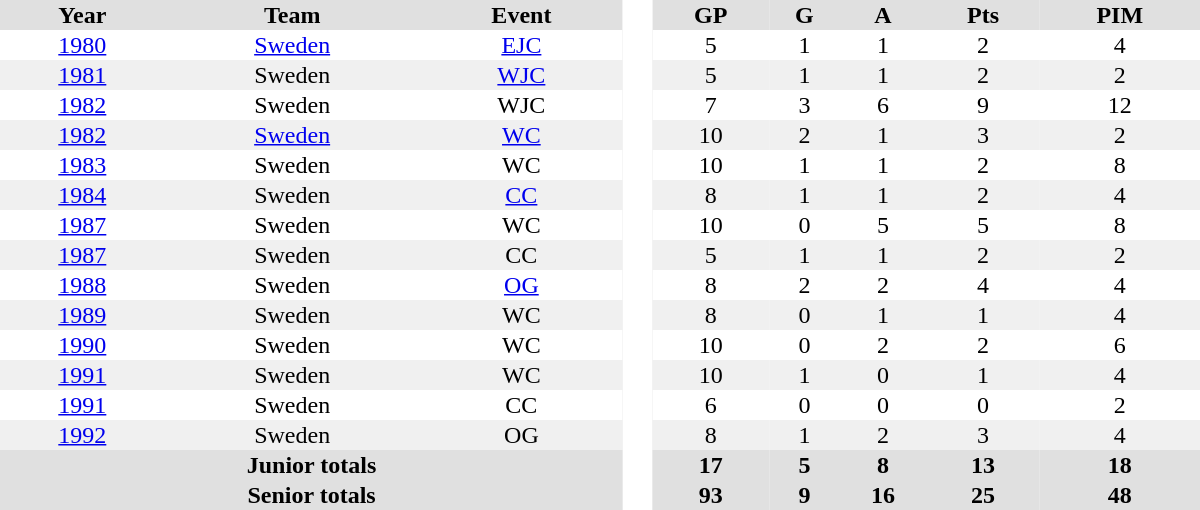<table border="0" cellpadding="1" cellspacing="0" style="text-align:center; width:50em">
<tr ALIGN="center" bgcolor="#e0e0e0">
<th>Year</th>
<th>Team</th>
<th>Event</th>
<th rowspan="99" bgcolor="#ffffff"> </th>
<th>GP</th>
<th>G</th>
<th>A</th>
<th>Pts</th>
<th>PIM</th>
</tr>
<tr>
<td><a href='#'>1980</a></td>
<td><a href='#'>Sweden</a></td>
<td><a href='#'>EJC</a></td>
<td>5</td>
<td>1</td>
<td>1</td>
<td>2</td>
<td>4</td>
</tr>
<tr bgcolor="#f0f0f0">
<td><a href='#'>1981</a></td>
<td>Sweden</td>
<td><a href='#'>WJC</a></td>
<td>5</td>
<td>1</td>
<td>1</td>
<td>2</td>
<td>2</td>
</tr>
<tr>
<td><a href='#'>1982</a></td>
<td>Sweden</td>
<td>WJC</td>
<td>7</td>
<td>3</td>
<td>6</td>
<td>9</td>
<td>12</td>
</tr>
<tr bgcolor="#f0f0f0">
<td><a href='#'>1982</a></td>
<td><a href='#'>Sweden</a></td>
<td><a href='#'>WC</a></td>
<td>10</td>
<td>2</td>
<td>1</td>
<td>3</td>
<td>2</td>
</tr>
<tr>
<td><a href='#'>1983</a></td>
<td>Sweden</td>
<td>WC</td>
<td>10</td>
<td>1</td>
<td>1</td>
<td>2</td>
<td>8</td>
</tr>
<tr bgcolor="#f0f0f0">
<td><a href='#'>1984</a></td>
<td>Sweden</td>
<td><a href='#'>CC</a></td>
<td>8</td>
<td>1</td>
<td>1</td>
<td>2</td>
<td>4</td>
</tr>
<tr>
<td><a href='#'>1987</a></td>
<td>Sweden</td>
<td>WC</td>
<td>10</td>
<td>0</td>
<td>5</td>
<td>5</td>
<td>8</td>
</tr>
<tr bgcolor="#f0f0f0">
<td><a href='#'>1987</a></td>
<td>Sweden</td>
<td>CC</td>
<td>5</td>
<td>1</td>
<td>1</td>
<td>2</td>
<td>2</td>
</tr>
<tr>
<td><a href='#'>1988</a></td>
<td>Sweden</td>
<td><a href='#'>OG</a></td>
<td>8</td>
<td>2</td>
<td>2</td>
<td>4</td>
<td>4</td>
</tr>
<tr bgcolor="#f0f0f0">
<td><a href='#'>1989</a></td>
<td>Sweden</td>
<td>WC</td>
<td>8</td>
<td>0</td>
<td>1</td>
<td>1</td>
<td>4</td>
</tr>
<tr>
<td><a href='#'>1990</a></td>
<td>Sweden</td>
<td>WC</td>
<td>10</td>
<td>0</td>
<td>2</td>
<td>2</td>
<td>6</td>
</tr>
<tr bgcolor="#f0f0f0">
<td><a href='#'>1991</a></td>
<td>Sweden</td>
<td>WC</td>
<td>10</td>
<td>1</td>
<td>0</td>
<td>1</td>
<td>4</td>
</tr>
<tr>
<td><a href='#'>1991</a></td>
<td>Sweden</td>
<td>CC</td>
<td>6</td>
<td>0</td>
<td>0</td>
<td>0</td>
<td>2</td>
</tr>
<tr bgcolor="#f0f0f0">
<td><a href='#'>1992</a></td>
<td>Sweden</td>
<td>OG</td>
<td>8</td>
<td>1</td>
<td>2</td>
<td>3</td>
<td>4</td>
</tr>
<tr bgcolor="#e0e0e0">
<th colspan=3>Junior totals</th>
<th>17</th>
<th>5</th>
<th>8</th>
<th>13</th>
<th>18</th>
</tr>
<tr bgcolor="#e0e0e0">
<th colspan=3>Senior totals</th>
<th>93</th>
<th>9</th>
<th>16</th>
<th>25</th>
<th>48</th>
</tr>
</table>
